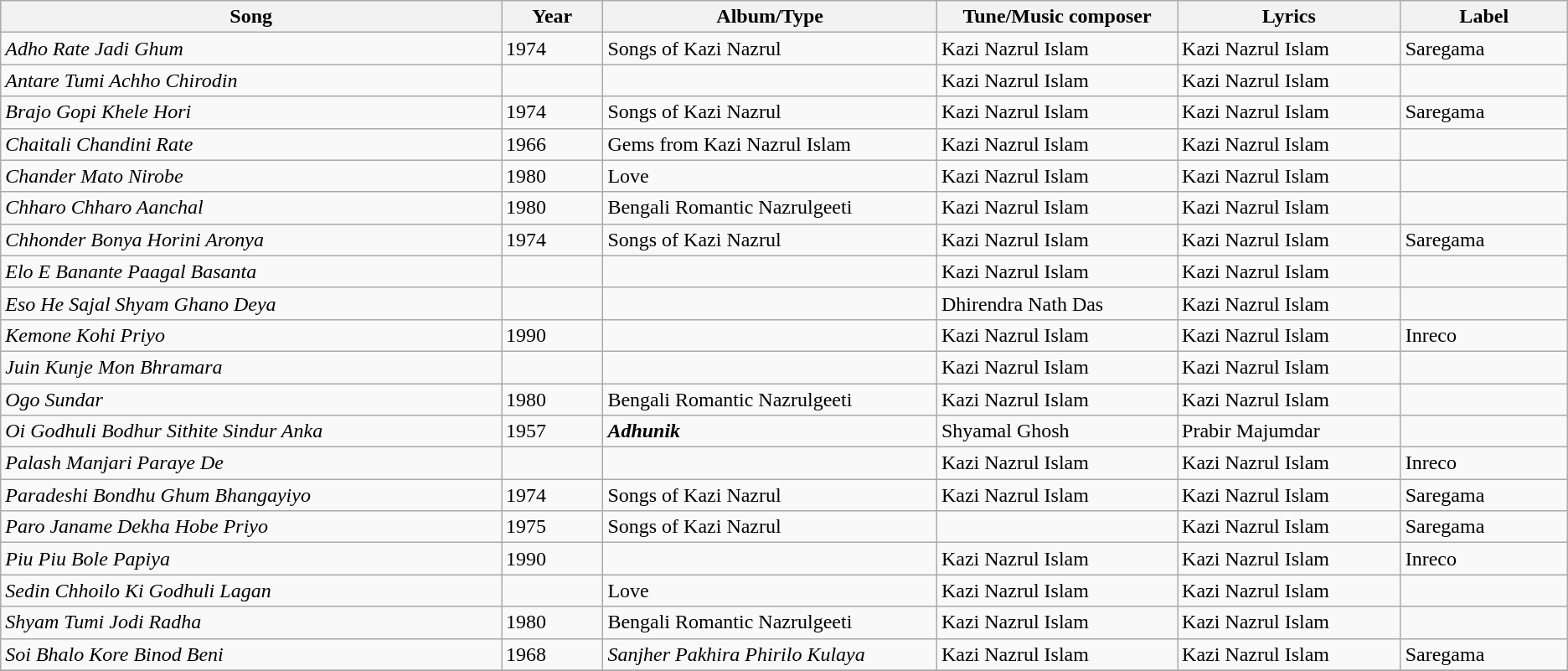<table class="sortable wikitable">
<tr>
<th width="12%">Song</th>
<th width="2%">Year</th>
<th width="8%">Album/Type</th>
<th width="5%">Tune/Music composer</th>
<th width="5%">Lyrics</th>
<th width="3%">Label</th>
</tr>
<tr>
<td><em>Adho Rate Jadi Ghum</em></td>
<td>1974</td>
<td>Songs of Kazi Nazrul</td>
<td>Kazi Nazrul Islam</td>
<td>Kazi Nazrul Islam</td>
<td>Saregama</td>
</tr>
<tr>
<td><em>Antare Tumi Achho Chirodin</em></td>
<td></td>
<td></td>
<td>Kazi Nazrul Islam</td>
<td>Kazi Nazrul Islam</td>
<td></td>
</tr>
<tr>
<td><em>Brajo Gopi Khele Hori</em></td>
<td>1974</td>
<td>Songs of Kazi Nazrul</td>
<td>Kazi Nazrul Islam</td>
<td>Kazi Nazrul Islam</td>
<td>Saregama</td>
</tr>
<tr>
<td><em>Chaitali Chandini Rate</em></td>
<td>1966</td>
<td>Gems from Kazi Nazrul Islam</td>
<td>Kazi Nazrul Islam</td>
<td>Kazi Nazrul Islam</td>
<td></td>
</tr>
<tr>
<td><em>Chander Mato Nirobe</em></td>
<td>1980</td>
<td>Love</td>
<td>Kazi Nazrul Islam</td>
<td>Kazi Nazrul Islam</td>
<td></td>
</tr>
<tr>
<td><em>Chharo Chharo Aanchal</em></td>
<td>1980</td>
<td>Bengali Romantic Nazrulgeeti</td>
<td>Kazi Nazrul Islam</td>
<td>Kazi Nazrul Islam</td>
<td></td>
</tr>
<tr>
<td><em>Chhonder Bonya Horini Aronya</em></td>
<td>1974</td>
<td>Songs of Kazi Nazrul</td>
<td>Kazi Nazrul Islam</td>
<td>Kazi Nazrul Islam</td>
<td>Saregama</td>
</tr>
<tr>
<td><em>Elo E Banante Paagal Basanta</em></td>
<td></td>
<td></td>
<td>Kazi Nazrul Islam</td>
<td>Kazi Nazrul Islam</td>
<td></td>
</tr>
<tr>
<td><em>Eso He Sajal Shyam Ghano Deya</em></td>
<td></td>
<td></td>
<td>Dhirendra Nath Das</td>
<td>Kazi Nazrul Islam</td>
<td></td>
</tr>
<tr>
<td><em>Kemone Kohi Priyo</em></td>
<td>1990</td>
<td></td>
<td>Kazi Nazrul Islam</td>
<td>Kazi Nazrul Islam</td>
<td>Inreco</td>
</tr>
<tr>
<td><em>Juin Kunje Mon Bhramara</em></td>
<td></td>
<td></td>
<td>Kazi Nazrul Islam</td>
<td>Kazi Nazrul Islam</td>
<td></td>
</tr>
<tr>
<td><em>Ogo Sundar</em></td>
<td>1980</td>
<td>Bengali Romantic Nazrulgeeti</td>
<td>Kazi Nazrul Islam</td>
<td>Kazi Nazrul Islam</td>
<td></td>
</tr>
<tr>
<td><em>Oi Godhuli Bodhur Sithite Sindur Anka</em></td>
<td>1957</td>
<td><strong><em>Adhunik</em></strong></td>
<td>Shyamal Ghosh</td>
<td>Prabir Majumdar</td>
<td></td>
</tr>
<tr>
<td><em>Palash Manjari Paraye De</em></td>
<td></td>
<td></td>
<td>Kazi Nazrul Islam</td>
<td>Kazi Nazrul Islam</td>
<td>Inreco</td>
</tr>
<tr>
<td><em>Paradeshi Bondhu Ghum Bhangayiyo</em></td>
<td>1974</td>
<td>Songs of Kazi Nazrul</td>
<td>Kazi Nazrul Islam</td>
<td>Kazi Nazrul Islam</td>
<td>Saregama</td>
</tr>
<tr>
<td><em>Paro Janame Dekha Hobe Priyo</em></td>
<td>1975</td>
<td>Songs of Kazi Nazrul</td>
<td></td>
<td>Kazi Nazrul Islam</td>
<td>Saregama</td>
</tr>
<tr>
<td><em>Piu Piu Bole Papiya</em></td>
<td>1990</td>
<td></td>
<td>Kazi Nazrul Islam</td>
<td>Kazi Nazrul Islam</td>
<td>Inreco</td>
</tr>
<tr>
<td><em>Sedin Chhoilo Ki Godhuli Lagan</em></td>
<td></td>
<td>Love</td>
<td>Kazi Nazrul Islam</td>
<td>Kazi Nazrul Islam</td>
<td></td>
</tr>
<tr>
<td><em>Shyam Tumi Jodi Radha</em></td>
<td>1980</td>
<td>Bengali Romantic Nazrulgeeti</td>
<td>Kazi Nazrul Islam</td>
<td>Kazi Nazrul Islam</td>
<td></td>
</tr>
<tr>
<td><em>Soi Bhalo Kore Binod Beni</em></td>
<td>1968</td>
<td><em>Sanjher Pakhira Phirilo Kulaya</em></td>
<td>Kazi Nazrul Islam</td>
<td>Kazi Nazrul Islam</td>
<td>Saregama</td>
</tr>
<tr>
</tr>
</table>
